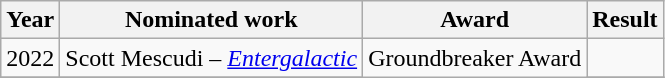<table class="wikitable">
<tr>
<th>Year</th>
<th>Nominated work</th>
<th>Award</th>
<th>Result</th>
</tr>
<tr>
<td scope="row" rowspan="1">2022</td>
<td>Scott Mescudi – <em><a href='#'>Entergalactic</a></em></td>
<td rowspan="2">Groundbreaker Award</td>
<td></td>
</tr>
<tr>
</tr>
</table>
